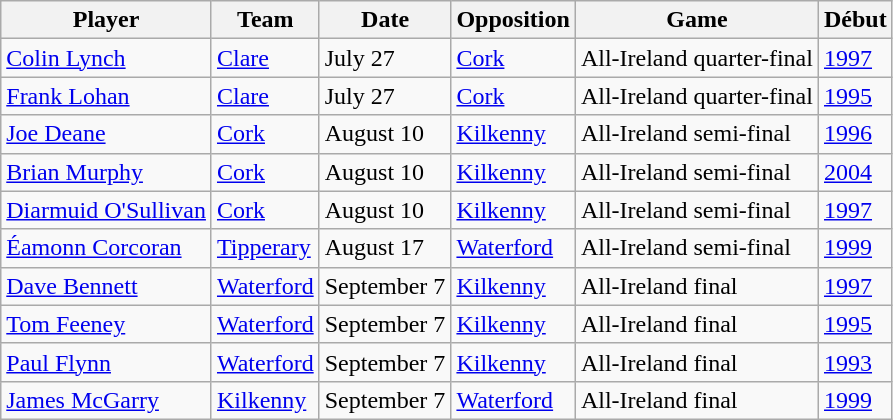<table class="wikitable">
<tr>
<th>Player</th>
<th>Team</th>
<th>Date</th>
<th>Opposition</th>
<th>Game</th>
<th>Début</th>
</tr>
<tr>
<td><a href='#'>Colin Lynch</a></td>
<td><a href='#'>Clare</a></td>
<td>July 27</td>
<td><a href='#'>Cork</a></td>
<td>All-Ireland quarter-final</td>
<td><a href='#'>1997</a></td>
</tr>
<tr>
<td><a href='#'>Frank Lohan</a></td>
<td><a href='#'>Clare</a></td>
<td>July 27</td>
<td><a href='#'>Cork</a></td>
<td>All-Ireland quarter-final</td>
<td><a href='#'>1995</a></td>
</tr>
<tr>
<td><a href='#'>Joe Deane</a></td>
<td><a href='#'>Cork</a></td>
<td>August 10</td>
<td><a href='#'>Kilkenny</a></td>
<td>All-Ireland semi-final</td>
<td><a href='#'>1996</a></td>
</tr>
<tr>
<td><a href='#'>Brian Murphy</a></td>
<td><a href='#'>Cork</a></td>
<td>August 10</td>
<td><a href='#'>Kilkenny</a></td>
<td>All-Ireland semi-final</td>
<td><a href='#'>2004</a></td>
</tr>
<tr>
<td><a href='#'>Diarmuid O'Sullivan</a></td>
<td><a href='#'>Cork</a></td>
<td>August 10</td>
<td><a href='#'>Kilkenny</a></td>
<td>All-Ireland semi-final</td>
<td><a href='#'>1997</a></td>
</tr>
<tr>
<td><a href='#'>Éamonn Corcoran</a></td>
<td><a href='#'>Tipperary</a></td>
<td>August 17</td>
<td><a href='#'>Waterford</a></td>
<td>All-Ireland semi-final</td>
<td><a href='#'>1999</a></td>
</tr>
<tr>
<td><a href='#'>Dave Bennett</a></td>
<td><a href='#'>Waterford</a></td>
<td>September 7</td>
<td><a href='#'>Kilkenny</a></td>
<td>All-Ireland final</td>
<td><a href='#'>1997</a></td>
</tr>
<tr>
<td><a href='#'>Tom Feeney</a></td>
<td><a href='#'>Waterford</a></td>
<td>September 7</td>
<td><a href='#'>Kilkenny</a></td>
<td>All-Ireland final</td>
<td><a href='#'>1995</a></td>
</tr>
<tr>
<td><a href='#'>Paul Flynn</a></td>
<td><a href='#'>Waterford</a></td>
<td>September 7</td>
<td><a href='#'>Kilkenny</a></td>
<td>All-Ireland final</td>
<td><a href='#'>1993</a></td>
</tr>
<tr>
<td><a href='#'>James McGarry</a></td>
<td><a href='#'>Kilkenny</a></td>
<td>September 7</td>
<td><a href='#'>Waterford</a></td>
<td>All-Ireland final</td>
<td><a href='#'>1999</a></td>
</tr>
</table>
